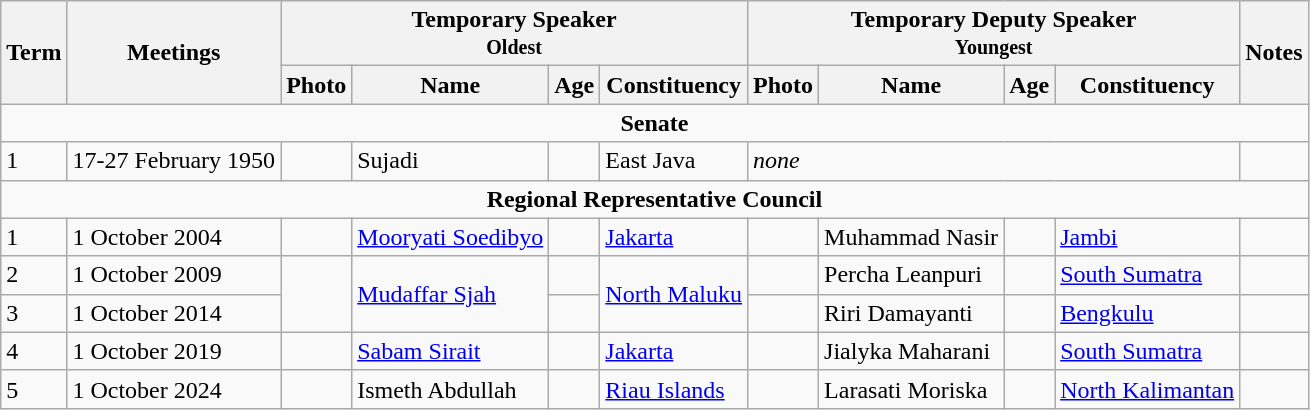<table class="wikitable">
<tr>
<th rowspan="2">Term</th>
<th rowspan="2">Meetings</th>
<th colspan="4">Temporary Speaker<br><small>Oldest</small></th>
<th colspan="4">Temporary Deputy Speaker<br><small>Youngest</small></th>
<th rowspan="2">Notes</th>
</tr>
<tr>
<th>Photo</th>
<th>Name</th>
<th>Age</th>
<th>Constituency</th>
<th>Photo</th>
<th>Name</th>
<th>Age</th>
<th>Constituency</th>
</tr>
<tr>
<td colspan="11" style="text-align:center;"><strong>Senate</strong></td>
</tr>
<tr>
<td>1</td>
<td>17-27 February 1950</td>
<td></td>
<td>Sujadi</td>
<td></td>
<td>East Java</td>
<td colspan="4"><em>none</em></td>
<td></td>
</tr>
<tr>
<td colspan="11" style="text-align:center;"><strong>Regional Representative Council</strong></td>
</tr>
<tr>
<td>1</td>
<td>1 October 2004</td>
<td></td>
<td><a href='#'>Mooryati Soedibyo</a></td>
<td></td>
<td><a href='#'>Jakarta</a></td>
<td></td>
<td>Muhammad Nasir</td>
<td></td>
<td><a href='#'>Jambi</a></td>
<td></td>
</tr>
<tr>
<td>2</td>
<td>1 October 2009</td>
<td rowspan="2"></td>
<td rowspan="2"><a href='#'>Mudaffar Sjah</a></td>
<td></td>
<td rowspan="2"><a href='#'>North Maluku</a></td>
<td></td>
<td>Percha Leanpuri</td>
<td></td>
<td><a href='#'>South Sumatra</a></td>
<td></td>
</tr>
<tr>
<td>3</td>
<td>1 October 2014</td>
<td></td>
<td></td>
<td>Riri Damayanti</td>
<td></td>
<td><a href='#'>Bengkulu</a></td>
<td></td>
</tr>
<tr>
<td>4</td>
<td>1 October 2019</td>
<td></td>
<td><a href='#'>Sabam Sirait</a></td>
<td></td>
<td><a href='#'>Jakarta</a></td>
<td></td>
<td>Jialyka Maharani</td>
<td></td>
<td><a href='#'>South Sumatra</a></td>
<td></td>
</tr>
<tr>
<td>5</td>
<td>1 October 2024</td>
<td></td>
<td>Ismeth Abdullah</td>
<td></td>
<td><a href='#'>Riau Islands</a></td>
<td></td>
<td>Larasati Moriska</td>
<td></td>
<td><a href='#'>North Kalimantan</a></td>
<td></td>
</tr>
</table>
